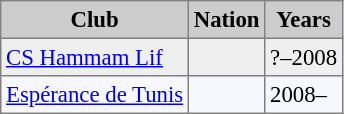<table bgcolor="#f7f8ff" cellpadding="3" cellspacing="0" border="1" style="font-size: 95%; border: gray solid 1px; border-collapse: collapse;">
<tr bgcolor="#CCCCCC">
<td align="center"><strong>Club</strong></td>
<td align="center"><strong>Nation</strong></td>
<td align="center"><strong>Years</strong></td>
</tr>
<tr bgcolor="#EFEFEF" align=left>
<td><a href='#'>CS Hammam Lif</a></td>
<td></td>
<td>?–2008</td>
</tr>
<tr align=left>
<td><a href='#'>Espérance de Tunis</a></td>
<td></td>
<td>2008–</td>
</tr>
</table>
